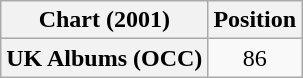<table class="wikitable plainrowheaders">
<tr>
<th scope="col">Chart (2001)</th>
<th scope="col">Position</th>
</tr>
<tr>
<th scope="row">UK Albums (OCC)</th>
<td style="text-align:center">86</td>
</tr>
</table>
